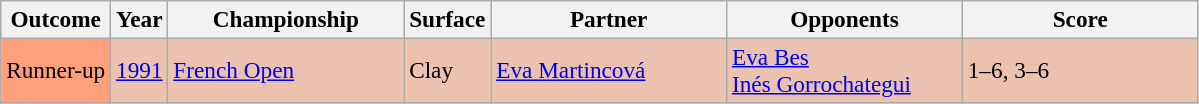<table class="sortable wikitable" style=font-size:97%>
<tr>
<th>Outcome</th>
<th>Year</th>
<th width=150>Championship</th>
<th>Surface</th>
<th width=150>Partner</th>
<th width=150>Opponents</th>
<th width=150>Score</th>
</tr>
<tr style="background:#ebc2af;">
<td style="background:#ffa07a;">Runner-up</td>
<td><a href='#'>1991</a></td>
<td><a href='#'>French Open</a></td>
<td>Clay</td>
<td> <a href='#'>Eva Martincová</a></td>
<td> <a href='#'>Eva Bes</a> <br>  <a href='#'>Inés Gorrochategui</a></td>
<td>1–6, 3–6</td>
</tr>
</table>
